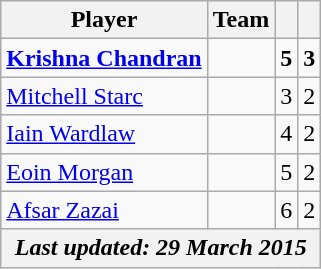<table class="wikitable sortable" style="text-align:center">
<tr>
<th class="unsortable">Player</th>
<th>Team</th>
<th></th>
<th></th>
</tr>
<tr>
<td style="text-align:left"><strong><a href='#'>Krishna Chandran</a></strong></td>
<td style="text-align:left"><strong></strong></td>
<td><strong>5</strong></td>
<td><strong>3</strong></td>
</tr>
<tr>
<td style="text-align:left"><a href='#'>Mitchell Starc</a></td>
<td style="text-align:left"></td>
<td>3</td>
<td>2</td>
</tr>
<tr>
<td style="text-align:left"><a href='#'>Iain Wardlaw</a></td>
<td style="text-align:left"></td>
<td>4</td>
<td>2</td>
</tr>
<tr>
<td style="text-align:left"><a href='#'>Eoin Morgan</a></td>
<td style="text-align:left"></td>
<td>5</td>
<td>2</td>
</tr>
<tr>
<td style="text-align:left"><a href='#'>Afsar Zazai</a></td>
<td style="text-align:left"></td>
<td>6</td>
<td>2</td>
</tr>
<tr>
<th colspan=5><em>Last updated: 29 March 2015</em></th>
</tr>
</table>
